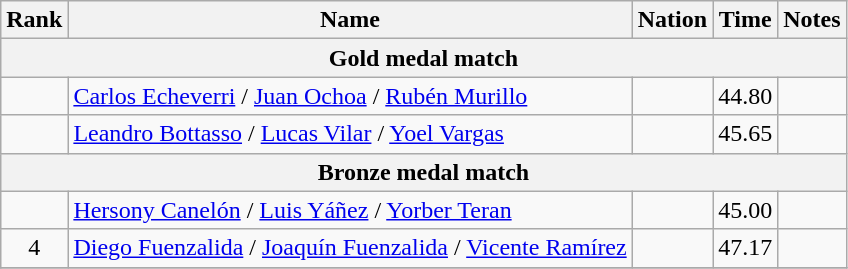<table class="wikitable" style="text-align:center">
<tr>
<th>Rank</th>
<th>Name</th>
<th>Nation</th>
<th>Time</th>
<th>Notes</th>
</tr>
<tr>
<th colspan="5">Gold medal match</th>
</tr>
<tr>
<td></td>
<td align=left><a href='#'>Carlos Echeverri</a> / <a href='#'>Juan Ochoa</a> / <a href='#'>Rubén Murillo</a></td>
<td align=left></td>
<td>44.80</td>
<td></td>
</tr>
<tr>
<td></td>
<td align=left><a href='#'>Leandro Bottasso</a> / <a href='#'>Lucas Vilar</a> / <a href='#'>Yoel Vargas</a></td>
<td align=left></td>
<td>45.65</td>
<td></td>
</tr>
<tr>
<th colspan="5">Bronze medal match</th>
</tr>
<tr>
<td></td>
<td align=left><a href='#'>Hersony Canelón</a> / <a href='#'>Luis Yáñez</a> / <a href='#'>Yorber Teran</a></td>
<td align=left></td>
<td>45.00</td>
<td></td>
</tr>
<tr>
<td>4</td>
<td align=left><a href='#'>Diego Fuenzalida</a> / <a href='#'>Joaquín Fuenzalida</a> / <a href='#'>Vicente Ramírez</a></td>
<td align=left></td>
<td>47.17</td>
<td></td>
</tr>
<tr>
</tr>
</table>
